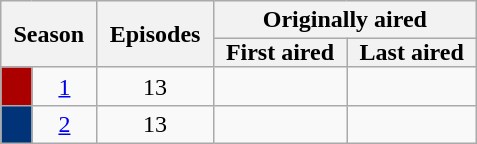<table class="wikitable">
<tr>
<th style="padding: 0 8px;" colspan="2" rowspan="2">Season</th>
<th style="padding: 0 8px;" rowspan="2">Episodes</th>
<th colspan="2">Originally aired</th>
</tr>
<tr>
<th style="padding: 0 8px;">First aired</th>
<th style="padding: 0 8px;">Last aired</th>
</tr>
<tr>
<td style="background:#a00; height:5px;"></td>
<td style="text-align:center;"><a href='#'>1</a></td>
<td style="text-align:center;">13</td>
<td style="text-align:center;"></td>
<td style="text-align:center;"></td>
</tr>
<tr>
<td style="background:#037; height:5px;"></td>
<td style="text-align:center;"><a href='#'>2</a></td>
<td style="text-align:center;">13</td>
<td style="text-align:center;"></td>
<td style="text-align:center;"></td>
</tr>
</table>
